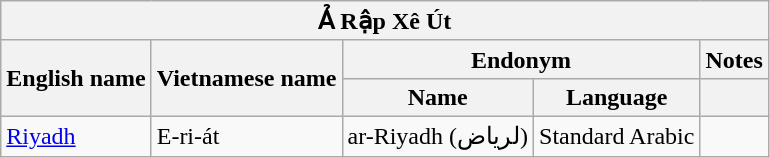<table class="wikitable sortable">
<tr>
<th colspan="5"> <strong>Ả Rập Xê Út</strong></th>
</tr>
<tr>
<th rowspan="2">English name</th>
<th rowspan="2">Vietnamese name</th>
<th colspan="2">Endonym</th>
<th>Notes</th>
</tr>
<tr>
<th>Name</th>
<th>Language</th>
<th></th>
</tr>
<tr>
<td><a href='#'>Riyadh</a></td>
<td>E-ri-át</td>
<td>ar-Riyadh (لرياض)</td>
<td>Standard Arabic</td>
</tr>
</table>
